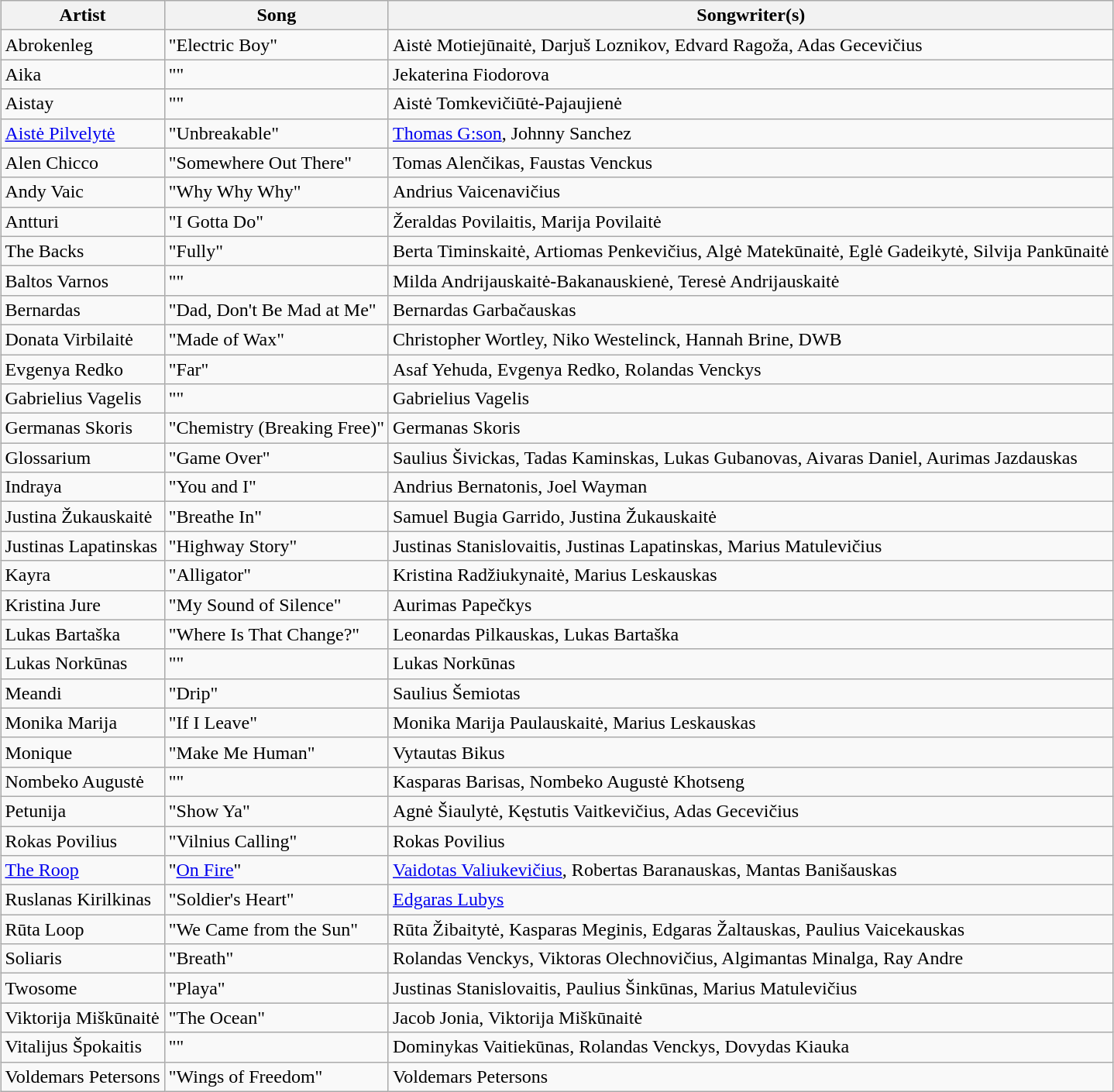<table class="sortable wikitable" style="margin: 1em auto 1em auto">
<tr>
<th>Artist</th>
<th>Song</th>
<th>Songwriter(s)</th>
</tr>
<tr>
<td>Abrokenleg</td>
<td>"Electric Boy"</td>
<td>Aistė Motiejūnaitė, Darjuš Loznikov, Edvard Ragoža, Adas Gecevičius</td>
</tr>
<tr>
<td>Aika</td>
<td>""</td>
<td>Jekaterina Fiodorova</td>
</tr>
<tr>
<td>Aistay</td>
<td>""</td>
<td>Aistė Tomkevičiūtė-Pajaujienė</td>
</tr>
<tr>
<td><a href='#'>Aistė Pilvelytė</a></td>
<td>"Unbreakable"</td>
<td><a href='#'>Thomas G:son</a>, Johnny Sanchez</td>
</tr>
<tr>
<td>Alen Chicco</td>
<td>"Somewhere Out There"</td>
<td>Tomas Alenčikas, Faustas Venckus</td>
</tr>
<tr>
<td>Andy Vaic</td>
<td>"Why Why Why"</td>
<td>Andrius Vaicenavičius</td>
</tr>
<tr>
<td>Antturi</td>
<td>"I Gotta Do"</td>
<td>Žeraldas Povilaitis, Marija Povilaitė</td>
</tr>
<tr>
<td data-sort-value="Backs, The">The Backs</td>
<td>"Fully"</td>
<td>Berta Timinskaitė, Artiomas Penkevičius, Algė Matekūnaitė, Eglė Gadeikytė, Silvija Pankūnaitė</td>
</tr>
<tr>
<td>Baltos Varnos</td>
<td>""</td>
<td>Milda Andrijauskaitė-Bakanauskienė, Teresė Andrijauskaitė</td>
</tr>
<tr>
<td>Bernardas</td>
<td>"Dad, Don't Be Mad at Me"</td>
<td>Bernardas Garbačauskas</td>
</tr>
<tr>
<td>Donata Virbilaitė</td>
<td>"Made of Wax"</td>
<td>Christopher Wortley, Niko Westelinck, Hannah Brine, DWB</td>
</tr>
<tr>
<td>Evgenya Redko</td>
<td>"Far"</td>
<td>Asaf Yehuda, Evgenya Redko, Rolandas Venckys</td>
</tr>
<tr>
<td>Gabrielius Vagelis</td>
<td>""</td>
<td>Gabrielius Vagelis</td>
</tr>
<tr>
<td>Germanas Skoris</td>
<td>"Chemistry (Breaking Free)"</td>
<td>Germanas Skoris</td>
</tr>
<tr>
<td>Glossarium</td>
<td>"Game Over"</td>
<td>Saulius Šivickas, Tadas Kaminskas, Lukas Gubanovas, Aivaras Daniel, Aurimas Jazdauskas</td>
</tr>
<tr>
<td>Indraya</td>
<td>"You and I"</td>
<td>Andrius Bernatonis, Joel Wayman</td>
</tr>
<tr>
<td>Justina Žukauskaitė</td>
<td>"Breathe In"</td>
<td>Samuel Bugia Garrido, Justina Žukauskaitė</td>
</tr>
<tr>
<td>Justinas Lapatinskas</td>
<td>"Highway Story"</td>
<td>Justinas Stanislovaitis, Justinas Lapatinskas, Marius Matulevičius</td>
</tr>
<tr>
<td>Kayra</td>
<td>"Alligator"</td>
<td>Kristina Radžiukynaitė, Marius Leskauskas</td>
</tr>
<tr>
<td>Kristina Jure</td>
<td>"My Sound of Silence"</td>
<td>Aurimas Papečkys</td>
</tr>
<tr>
<td>Lukas Bartaška</td>
<td>"Where Is That Change?"</td>
<td>Leonardas Pilkauskas, Lukas Bartaška</td>
</tr>
<tr>
<td>Lukas Norkūnas</td>
<td>""</td>
<td>Lukas Norkūnas</td>
</tr>
<tr>
<td>Meandi</td>
<td>"Drip"</td>
<td>Saulius Šemiotas</td>
</tr>
<tr>
<td>Monika Marija</td>
<td>"If I Leave"</td>
<td>Monika Marija Paulauskaitė, Marius Leskauskas</td>
</tr>
<tr>
<td>Monique</td>
<td>"Make Me Human"</td>
<td>Vytautas Bikus</td>
</tr>
<tr>
<td>Nombeko Augustė</td>
<td>""</td>
<td>Kasparas Barisas, Nombeko Augustė Khotseng</td>
</tr>
<tr>
<td>Petunija</td>
<td>"Show Ya"</td>
<td>Agnė Šiaulytė, Kęstutis Vaitkevičius, Adas Gecevičius</td>
</tr>
<tr>
<td>Rokas Povilius</td>
<td>"Vilnius Calling"</td>
<td>Rokas Povilius</td>
</tr>
<tr>
<td data-sort-value="Roop, The"><a href='#'>The Roop</a></td>
<td>"<a href='#'>On Fire</a>"</td>
<td><a href='#'>Vaidotas Valiukevičius</a>, Robertas Baranauskas, Mantas Banišauskas</td>
</tr>
<tr>
<td>Ruslanas Kirilkinas</td>
<td>"Soldier's Heart"</td>
<td><a href='#'>Edgaras Lubys</a></td>
</tr>
<tr>
<td>Rūta Loop</td>
<td>"We Came from the Sun"</td>
<td>Rūta Žibaitytė, Kasparas Meginis, Edgaras Žaltauskas, Paulius Vaicekauskas</td>
</tr>
<tr>
<td>Soliaris</td>
<td>"Breath"</td>
<td>Rolandas Venckys, Viktoras Olechnovičius, Algimantas Minalga, Ray Andre</td>
</tr>
<tr>
<td>Twosome</td>
<td>"Playa"</td>
<td>Justinas Stanislovaitis, Paulius Šinkūnas, Marius Matulevičius</td>
</tr>
<tr>
<td>Viktorija Miškūnaitė</td>
<td>"The Ocean"</td>
<td>Jacob Jonia, Viktorija Miškūnaitė</td>
</tr>
<tr>
<td>Vitalijus Špokaitis</td>
<td>""</td>
<td>Dominykas Vaitiekūnas, Rolandas Venckys, Dovydas Kiauka</td>
</tr>
<tr>
<td>Voldemars Petersons</td>
<td>"Wings of Freedom"</td>
<td>Voldemars Petersons</td>
</tr>
</table>
